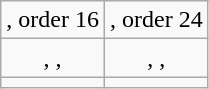<table class=wikitable>
<tr align=center>
<td>, order 16</td>
<td>, order 24</td>
</tr>
<tr align=center>
<td>, , </td>
<td>, , </td>
</tr>
<tr>
<td></td>
<td></td>
</tr>
</table>
